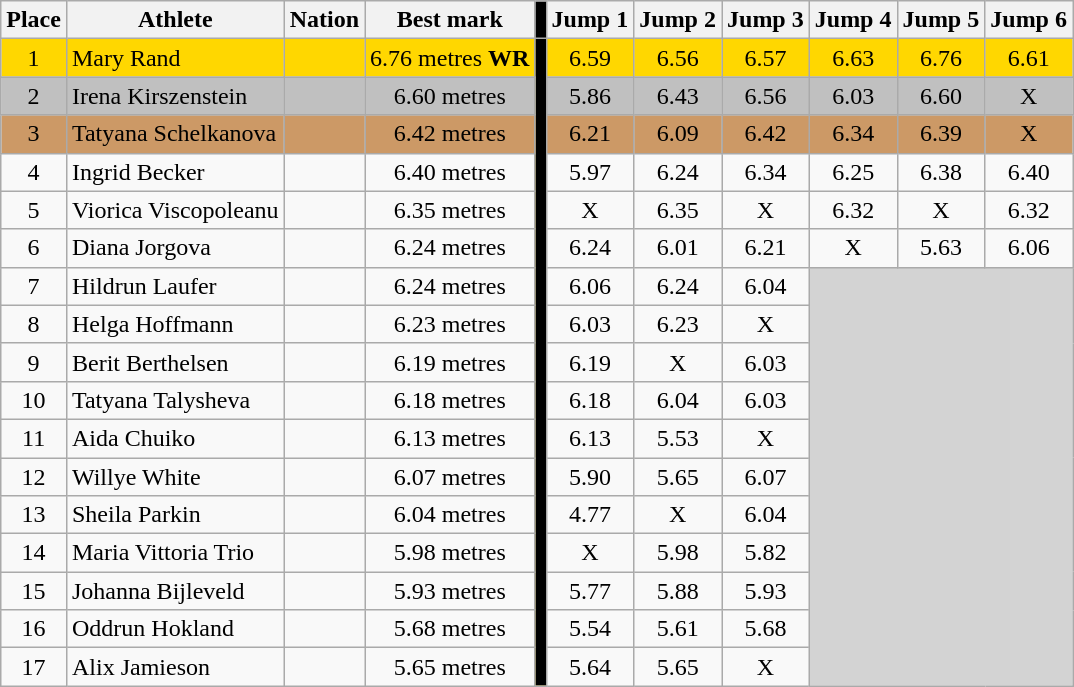<table class=wikitable>
<tr>
<th>Place</th>
<th>Athlete</th>
<th>Nation</th>
<th>Best mark</th>
<td bgcolor=black></td>
<th>Jump 1</th>
<th>Jump 2</th>
<th>Jump 3</th>
<th>Jump 4</th>
<th>Jump 5</th>
<th>Jump 6</th>
</tr>
<tr align=center bgcolor=gold>
<td>1</td>
<td align=left>Mary Rand</td>
<td align=left></td>
<td>6.76 metres <strong>WR</strong></td>
<td rowspan=17 bgcolor=black></td>
<td>6.59</td>
<td>6.56</td>
<td>6.57</td>
<td>6.63</td>
<td>6.76</td>
<td>6.61</td>
</tr>
<tr align=center bgcolor=silver>
<td>2</td>
<td align=left>Irena Kirszenstein</td>
<td align=left></td>
<td>6.60 metres</td>
<td>5.86</td>
<td>6.43</td>
<td>6.56</td>
<td>6.03</td>
<td>6.60</td>
<td>X</td>
</tr>
<tr align=center bgcolor=cc9966>
<td>3</td>
<td align=left>Tatyana Schelkanova</td>
<td align=left></td>
<td>6.42 metres</td>
<td>6.21</td>
<td>6.09</td>
<td>6.42</td>
<td>6.34</td>
<td>6.39</td>
<td>X</td>
</tr>
<tr align=center>
<td>4</td>
<td align=left>Ingrid Becker</td>
<td align=left></td>
<td>6.40 metres</td>
<td>5.97</td>
<td>6.24</td>
<td>6.34</td>
<td>6.25</td>
<td>6.38</td>
<td>6.40</td>
</tr>
<tr align=center>
<td>5</td>
<td align=left>Viorica Viscopoleanu</td>
<td align=left></td>
<td>6.35 metres</td>
<td>X</td>
<td>6.35</td>
<td>X</td>
<td>6.32</td>
<td>X</td>
<td>6.32</td>
</tr>
<tr align=center>
<td>6</td>
<td align=left>Diana Jorgova</td>
<td align=left></td>
<td>6.24 metres</td>
<td>6.24</td>
<td>6.01</td>
<td>6.21</td>
<td>X</td>
<td>5.63</td>
<td>6.06</td>
</tr>
<tr align=center>
<td>7</td>
<td align=left>Hildrun Laufer</td>
<td align=left></td>
<td>6.24 metres</td>
<td>6.06</td>
<td>6.24</td>
<td>6.04</td>
<td rowspan=11 colspan=3 bgcolor=lightgray></td>
</tr>
<tr align=center>
<td>8</td>
<td align=left>Helga Hoffmann</td>
<td align=left></td>
<td>6.23 metres</td>
<td>6.03</td>
<td>6.23</td>
<td>X</td>
</tr>
<tr align=center>
<td>9</td>
<td align=left>Berit Berthelsen</td>
<td align=left></td>
<td>6.19 metres</td>
<td>6.19</td>
<td>X</td>
<td>6.03</td>
</tr>
<tr align=center>
<td>10</td>
<td align=left>Tatyana Talysheva</td>
<td align=left></td>
<td>6.18 metres</td>
<td>6.18</td>
<td>6.04</td>
<td>6.03</td>
</tr>
<tr align=center>
<td>11</td>
<td align=left>Aida Chuiko</td>
<td align=left></td>
<td>6.13 metres</td>
<td>6.13</td>
<td>5.53</td>
<td>X</td>
</tr>
<tr align=center>
<td>12</td>
<td align=left>Willye White</td>
<td align=left></td>
<td>6.07 metres</td>
<td>5.90</td>
<td>5.65</td>
<td>6.07</td>
</tr>
<tr align=center>
<td>13</td>
<td align=left>Sheila Parkin</td>
<td align=left></td>
<td>6.04 metres</td>
<td>4.77</td>
<td>X</td>
<td>6.04</td>
</tr>
<tr align=center>
<td>14</td>
<td align=left>Maria Vittoria Trio</td>
<td align=left></td>
<td>5.98 metres</td>
<td>X</td>
<td>5.98</td>
<td>5.82</td>
</tr>
<tr align=center>
<td>15</td>
<td align=left>Johanna Bijleveld</td>
<td align=left></td>
<td>5.93 metres</td>
<td>5.77</td>
<td>5.88</td>
<td>5.93</td>
</tr>
<tr align=center>
<td>16</td>
<td align=left>Oddrun Hokland</td>
<td align=left></td>
<td>5.68 metres</td>
<td>5.54</td>
<td>5.61</td>
<td>5.68</td>
</tr>
<tr align=center>
<td>17</td>
<td align=left>Alix Jamieson</td>
<td align=left></td>
<td>5.65 metres</td>
<td>5.64</td>
<td>5.65</td>
<td>X</td>
</tr>
</table>
